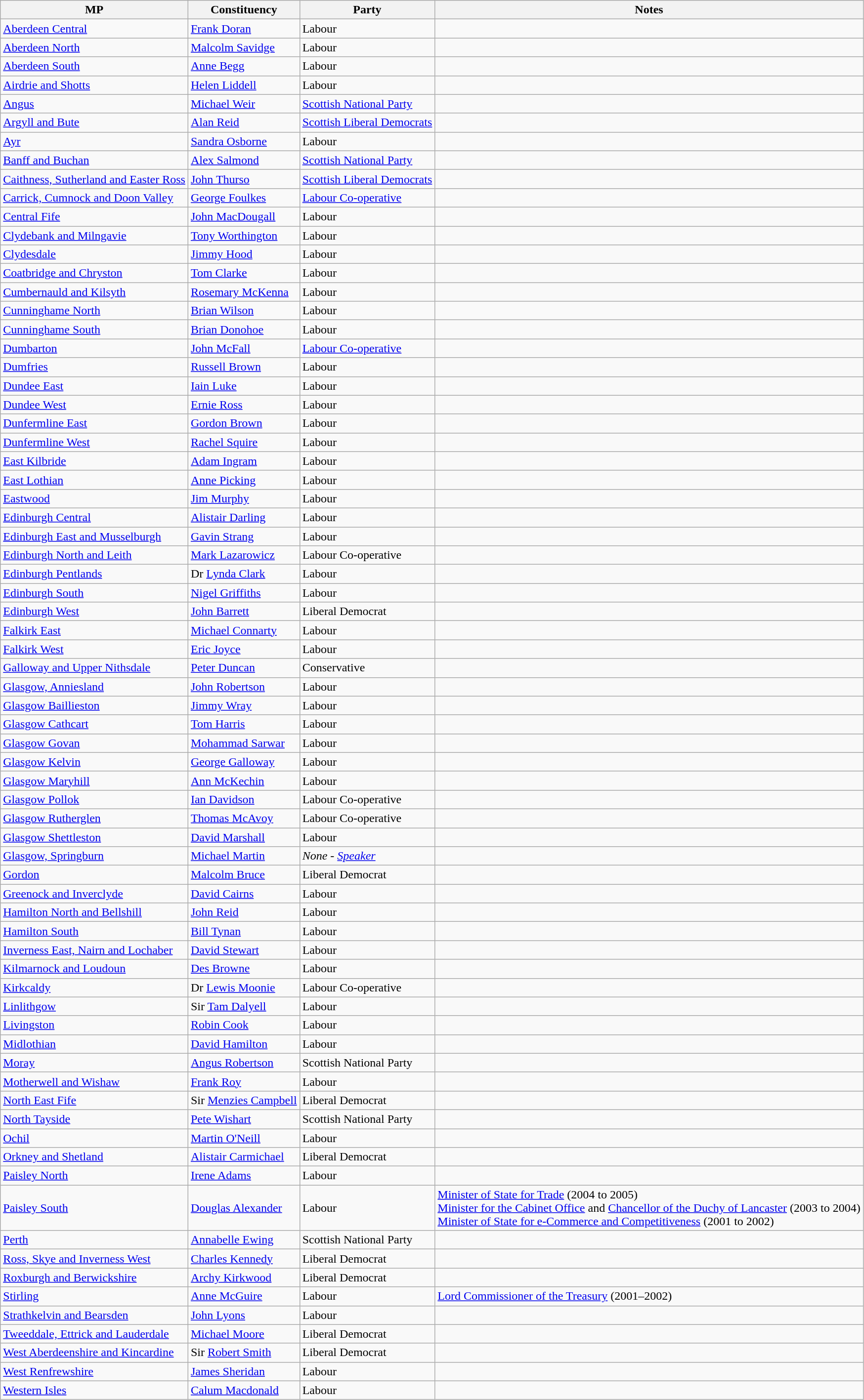<table class="wikitable sortable">
<tr>
<th>MP</th>
<th>Constituency</th>
<th>Party</th>
<th>Notes</th>
</tr>
<tr>
<td><a href='#'>Aberdeen Central</a></td>
<td><a href='#'>Frank Doran</a></td>
<td>Labour</td>
<td></td>
</tr>
<tr>
<td><a href='#'>Aberdeen North</a></td>
<td><a href='#'>Malcolm Savidge</a></td>
<td>Labour</td>
<td></td>
</tr>
<tr>
<td><a href='#'>Aberdeen South</a></td>
<td><a href='#'>Anne Begg</a></td>
<td>Labour</td>
<td></td>
</tr>
<tr>
<td><a href='#'>Airdrie and Shotts</a></td>
<td><a href='#'>Helen Liddell</a></td>
<td>Labour</td>
<td></td>
</tr>
<tr>
<td><a href='#'>Angus</a></td>
<td><a href='#'>Michael Weir</a></td>
<td><a href='#'>Scottish National Party</a></td>
<td></td>
</tr>
<tr>
<td><a href='#'>Argyll and Bute</a></td>
<td><a href='#'>Alan Reid</a></td>
<td><a href='#'>Scottish Liberal Democrats</a></td>
<td></td>
</tr>
<tr>
<td><a href='#'>Ayr</a></td>
<td><a href='#'>Sandra Osborne</a></td>
<td>Labour</td>
<td></td>
</tr>
<tr>
<td><a href='#'>Banff and Buchan</a></td>
<td><a href='#'>Alex Salmond</a></td>
<td><a href='#'>Scottish National Party</a></td>
<td></td>
</tr>
<tr>
<td><a href='#'>Caithness, Sutherland and Easter Ross</a></td>
<td><a href='#'>John Thurso</a></td>
<td><a href='#'>Scottish Liberal Democrats</a></td>
<td></td>
</tr>
<tr>
<td><a href='#'>Carrick, Cumnock and Doon Valley</a></td>
<td><a href='#'>George Foulkes</a></td>
<td><a href='#'>Labour Co-operative</a></td>
<td></td>
</tr>
<tr>
<td><a href='#'>Central Fife</a></td>
<td><a href='#'>John MacDougall</a></td>
<td>Labour</td>
<td></td>
</tr>
<tr>
<td><a href='#'>Clydebank and Milngavie</a></td>
<td><a href='#'>Tony Worthington</a></td>
<td>Labour</td>
<td></td>
</tr>
<tr>
<td><a href='#'>Clydesdale</a></td>
<td><a href='#'>Jimmy Hood</a></td>
<td>Labour</td>
<td></td>
</tr>
<tr>
<td><a href='#'>Coatbridge and Chryston</a></td>
<td><a href='#'>Tom Clarke</a></td>
<td>Labour</td>
<td></td>
</tr>
<tr>
<td><a href='#'>Cumbernauld and Kilsyth</a></td>
<td><a href='#'>Rosemary McKenna</a></td>
<td>Labour</td>
<td></td>
</tr>
<tr>
<td><a href='#'>Cunninghame North</a></td>
<td><a href='#'>Brian Wilson</a></td>
<td>Labour</td>
<td></td>
</tr>
<tr>
<td><a href='#'>Cunninghame South</a></td>
<td><a href='#'>Brian Donohoe</a></td>
<td>Labour</td>
<td></td>
</tr>
<tr>
<td><a href='#'>Dumbarton</a></td>
<td><a href='#'>John McFall</a></td>
<td><a href='#'>Labour Co-operative</a></td>
<td></td>
</tr>
<tr>
<td><a href='#'>Dumfries</a></td>
<td><a href='#'>Russell Brown</a></td>
<td>Labour</td>
<td></td>
</tr>
<tr>
<td><a href='#'>Dundee East</a></td>
<td><a href='#'>Iain Luke</a></td>
<td>Labour</td>
<td></td>
</tr>
<tr>
<td><a href='#'>Dundee West</a></td>
<td><a href='#'>Ernie Ross</a></td>
<td>Labour</td>
<td></td>
</tr>
<tr>
<td><a href='#'>Dunfermline East</a></td>
<td><a href='#'>Gordon Brown</a></td>
<td>Labour</td>
<td></td>
</tr>
<tr>
<td><a href='#'>Dunfermline West</a></td>
<td><a href='#'>Rachel Squire</a></td>
<td>Labour</td>
<td></td>
</tr>
<tr>
<td><a href='#'>East Kilbride</a></td>
<td><a href='#'>Adam Ingram</a></td>
<td>Labour</td>
<td></td>
</tr>
<tr>
<td><a href='#'>East Lothian</a></td>
<td><a href='#'>Anne Picking</a></td>
<td>Labour</td>
<td></td>
</tr>
<tr>
<td><a href='#'>Eastwood</a></td>
<td><a href='#'>Jim Murphy</a></td>
<td>Labour</td>
<td></td>
</tr>
<tr>
<td><a href='#'>Edinburgh Central</a></td>
<td><a href='#'>Alistair Darling</a></td>
<td>Labour</td>
<td></td>
</tr>
<tr>
<td><a href='#'>Edinburgh East and Musselburgh</a></td>
<td><a href='#'>Gavin Strang</a></td>
<td>Labour</td>
<td></td>
</tr>
<tr>
<td><a href='#'>Edinburgh North and Leith</a></td>
<td><a href='#'>Mark Lazarowicz</a></td>
<td>Labour Co-operative</td>
<td></td>
</tr>
<tr>
<td><a href='#'>Edinburgh Pentlands</a></td>
<td>Dr <a href='#'>Lynda Clark</a></td>
<td>Labour</td>
<td></td>
</tr>
<tr>
<td><a href='#'>Edinburgh South</a></td>
<td><a href='#'>Nigel Griffiths</a></td>
<td>Labour</td>
<td></td>
</tr>
<tr>
<td><a href='#'>Edinburgh West</a></td>
<td><a href='#'>John Barrett</a></td>
<td>Liberal Democrat</td>
<td></td>
</tr>
<tr>
<td><a href='#'>Falkirk East</a></td>
<td><a href='#'>Michael Connarty</a></td>
<td>Labour</td>
<td></td>
</tr>
<tr>
<td><a href='#'>Falkirk West</a></td>
<td><a href='#'>Eric Joyce</a></td>
<td>Labour</td>
<td></td>
</tr>
<tr>
<td><a href='#'>Galloway and Upper Nithsdale</a></td>
<td><a href='#'>Peter Duncan</a></td>
<td>Conservative</td>
<td></td>
</tr>
<tr>
<td><a href='#'>Glasgow, Anniesland</a></td>
<td><a href='#'>John Robertson</a></td>
<td>Labour</td>
<td></td>
</tr>
<tr>
<td><a href='#'>Glasgow Baillieston</a></td>
<td><a href='#'>Jimmy Wray</a></td>
<td>Labour</td>
<td></td>
</tr>
<tr>
<td><a href='#'>Glasgow Cathcart</a></td>
<td><a href='#'>Tom Harris</a></td>
<td>Labour</td>
<td></td>
</tr>
<tr>
<td><a href='#'>Glasgow Govan</a></td>
<td><a href='#'>Mohammad Sarwar</a></td>
<td>Labour</td>
<td></td>
</tr>
<tr>
<td><a href='#'>Glasgow Kelvin</a></td>
<td><a href='#'>George Galloway</a></td>
<td>Labour</td>
<td></td>
</tr>
<tr>
<td><a href='#'>Glasgow Maryhill</a></td>
<td><a href='#'>Ann McKechin</a></td>
<td>Labour</td>
<td></td>
</tr>
<tr>
<td><a href='#'>Glasgow Pollok</a></td>
<td><a href='#'>Ian Davidson</a></td>
<td>Labour Co-operative</td>
<td></td>
</tr>
<tr>
<td><a href='#'>Glasgow Rutherglen</a></td>
<td><a href='#'>Thomas McAvoy</a></td>
<td>Labour Co-operative</td>
<td></td>
</tr>
<tr>
<td><a href='#'>Glasgow Shettleston</a></td>
<td><a href='#'>David Marshall</a></td>
<td>Labour</td>
<td></td>
</tr>
<tr>
<td><a href='#'>Glasgow, Springburn</a></td>
<td><a href='#'>Michael Martin</a></td>
<td><em>None - <a href='#'>Speaker</a></em></td>
<td></td>
</tr>
<tr>
<td><a href='#'>Gordon</a></td>
<td><a href='#'>Malcolm Bruce</a></td>
<td>Liberal Democrat</td>
<td></td>
</tr>
<tr>
<td><a href='#'>Greenock and Inverclyde</a></td>
<td><a href='#'>David Cairns</a></td>
<td>Labour</td>
<td></td>
</tr>
<tr>
<td><a href='#'>Hamilton North and Bellshill</a></td>
<td><a href='#'>John Reid</a></td>
<td>Labour</td>
<td></td>
</tr>
<tr>
<td><a href='#'>Hamilton South</a></td>
<td><a href='#'>Bill Tynan</a></td>
<td>Labour</td>
<td></td>
</tr>
<tr>
<td><a href='#'>Inverness East, Nairn and Lochaber</a></td>
<td><a href='#'>David Stewart</a></td>
<td>Labour</td>
<td></td>
</tr>
<tr>
<td><a href='#'>Kilmarnock and Loudoun</a></td>
<td><a href='#'>Des Browne</a></td>
<td>Labour</td>
<td></td>
</tr>
<tr>
<td><a href='#'>Kirkcaldy</a></td>
<td>Dr <a href='#'>Lewis Moonie</a></td>
<td>Labour Co-operative</td>
<td></td>
</tr>
<tr>
<td><a href='#'>Linlithgow</a></td>
<td>Sir <a href='#'>Tam Dalyell</a></td>
<td>Labour</td>
<td></td>
</tr>
<tr>
<td><a href='#'>Livingston</a></td>
<td><a href='#'>Robin Cook</a></td>
<td>Labour</td>
<td></td>
</tr>
<tr>
<td><a href='#'>Midlothian</a></td>
<td><a href='#'>David Hamilton</a></td>
<td>Labour</td>
<td></td>
</tr>
<tr>
<td><a href='#'>Moray</a></td>
<td><a href='#'>Angus Robertson</a></td>
<td>Scottish National Party</td>
<td></td>
</tr>
<tr>
<td><a href='#'>Motherwell and Wishaw</a></td>
<td><a href='#'>Frank Roy</a></td>
<td>Labour</td>
<td></td>
</tr>
<tr>
<td><a href='#'>North East Fife</a></td>
<td>Sir <a href='#'>Menzies Campbell</a></td>
<td>Liberal Democrat</td>
<td></td>
</tr>
<tr>
<td><a href='#'>North Tayside</a></td>
<td><a href='#'>Pete Wishart</a></td>
<td>Scottish National Party</td>
<td></td>
</tr>
<tr>
<td><a href='#'>Ochil</a></td>
<td><a href='#'>Martin O'Neill</a></td>
<td>Labour</td>
<td></td>
</tr>
<tr>
<td><a href='#'>Orkney and Shetland</a></td>
<td><a href='#'>Alistair Carmichael</a></td>
<td>Liberal Democrat</td>
<td></td>
</tr>
<tr>
<td><a href='#'>Paisley North</a></td>
<td><a href='#'>Irene Adams</a></td>
<td>Labour</td>
<td></td>
</tr>
<tr>
<td><a href='#'>Paisley South</a></td>
<td><a href='#'>Douglas Alexander</a></td>
<td>Labour</td>
<td><a href='#'>Minister of State for Trade</a> (2004 to 2005)<br><a href='#'>Minister for the Cabinet Office</a> and <a href='#'>Chancellor of the Duchy of Lancaster</a> (2003 to 2004)<br><a href='#'>Minister of State for e-Commerce and Competitiveness</a> (2001 to 2002)</td>
</tr>
<tr>
<td><a href='#'>Perth</a></td>
<td><a href='#'>Annabelle Ewing</a></td>
<td>Scottish National Party</td>
<td></td>
</tr>
<tr>
<td><a href='#'>Ross, Skye and Inverness West</a></td>
<td><a href='#'>Charles Kennedy</a></td>
<td>Liberal Democrat</td>
<td></td>
</tr>
<tr>
<td><a href='#'>Roxburgh and Berwickshire</a></td>
<td><a href='#'>Archy Kirkwood</a></td>
<td>Liberal Democrat</td>
<td></td>
</tr>
<tr>
<td><a href='#'>Stirling</a></td>
<td><a href='#'>Anne McGuire</a></td>
<td>Labour</td>
<td><a href='#'>Lord Commissioner of the Treasury</a> (2001–2002)</td>
</tr>
<tr>
<td><a href='#'>Strathkelvin and Bearsden</a></td>
<td><a href='#'>John Lyons</a></td>
<td>Labour</td>
<td></td>
</tr>
<tr>
<td><a href='#'>Tweeddale, Ettrick and Lauderdale</a></td>
<td><a href='#'>Michael Moore</a></td>
<td>Liberal Democrat</td>
<td></td>
</tr>
<tr>
<td><a href='#'>West Aberdeenshire and Kincardine</a></td>
<td>Sir <a href='#'>Robert Smith</a></td>
<td>Liberal Democrat</td>
<td></td>
</tr>
<tr>
<td><a href='#'>West Renfrewshire</a></td>
<td><a href='#'>James Sheridan</a></td>
<td>Labour</td>
<td></td>
</tr>
<tr>
<td><a href='#'>Western Isles</a></td>
<td><a href='#'>Calum Macdonald</a></td>
<td>Labour</td>
<td></td>
</tr>
</table>
